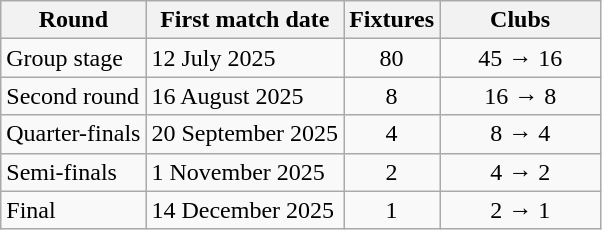<table class="wikitable">
<tr>
<th>Round</th>
<th>First match date</th>
<th>Fixtures</th>
<th width=100>Clubs</th>
</tr>
<tr align=center>
<td align=left>Group stage</td>
<td align=left>12 July 2025</td>
<td>80</td>
<td>45 → 16</td>
</tr>
<tr align=center>
<td align=left>Second round</td>
<td align=left>16 August 2025</td>
<td>8</td>
<td>16 → 8</td>
</tr>
<tr align=center>
<td align=left>Quarter-finals</td>
<td align=left>20 September 2025</td>
<td>4</td>
<td>8 → 4</td>
</tr>
<tr align=center>
<td align=left>Semi-finals</td>
<td align=left>1 November 2025</td>
<td>2</td>
<td>4 → 2</td>
</tr>
<tr align=center>
<td align=left>Final</td>
<td align=left>14 December 2025</td>
<td>1</td>
<td>2 → 1</td>
</tr>
</table>
